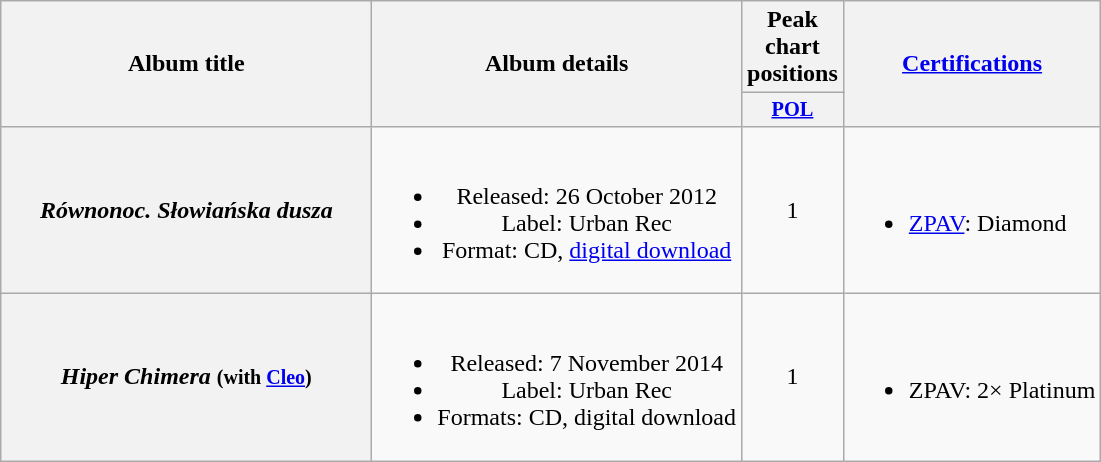<table class="wikitable plainrowheaders" style="text-align:center;">
<tr>
<th rowspan="2" style="width:15em;">Album title</th>
<th rowspan="2">Album details</th>
<th>Peak chart positions</th>
<th rowspan="2"><a href='#'>Certifications</a></th>
</tr>
<tr>
<th style="width:3em;font-size:85%;"><a href='#'>POL</a><br></th>
</tr>
<tr>
<th scope="row"><em>Równonoc. Słowiańska dusza</em></th>
<td><br><ul><li>Released: 26 October 2012</li><li>Label: Urban Rec</li><li>Format: CD, <a href='#'>digital download</a></li></ul></td>
<td>1</td>
<td style="text-align:left;"><br><ul><li><a href='#'>ZPAV</a>: Diamond</li></ul></td>
</tr>
<tr>
<th scope="row"><em>Hiper Chimera</em> <small>(with <a href='#'>Cleo</a>)</small></th>
<td><br><ul><li>Released: 7 November 2014</li><li>Label: Urban Rec</li><li>Formats: CD, digital download</li></ul></td>
<td>1</td>
<td style="text-align:left;"><br><ul><li>ZPAV: 2× Platinum</li></ul></td>
</tr>
</table>
